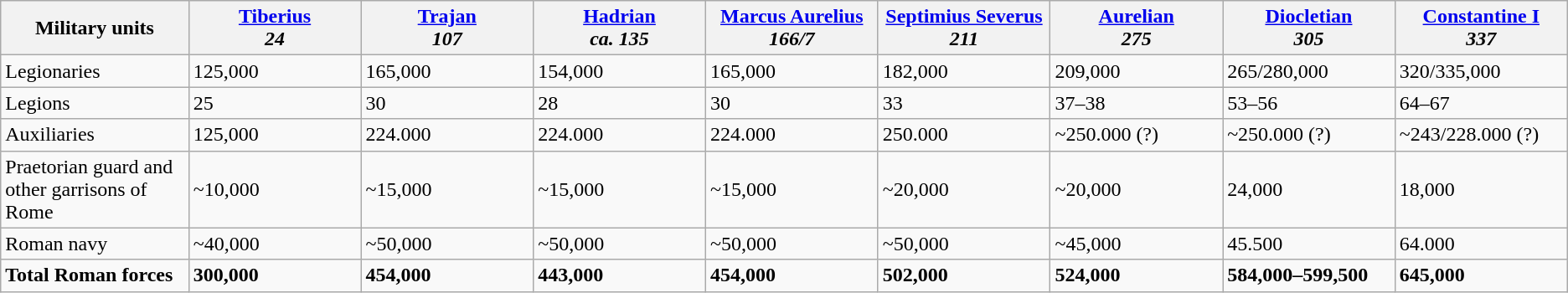<table class = wikitable>
<tr>
<th width="12%">Military units</th>
<th width="11%"><a href='#'>Tiberius</a><br><em>24</em></th>
<th width="11%"><a href='#'>Trajan</a><br><em>107</em></th>
<th width="11%"><a href='#'>Hadrian</a><br><em>ca. 135</em></th>
<th width="11%"><a href='#'>Marcus Aurelius</a><br><em>166/7</em></th>
<th width="11%"><a href='#'>Septimius Severus</a><br><em>211</em></th>
<th width="11%"><a href='#'>Aurelian</a><br><em>275</em></th>
<th width="11%"><a href='#'>Diocletian</a><br><em>305</em></th>
<th width="11%"><a href='#'>Constantine I</a><br><em>337</em></th>
</tr>
<tr>
<td>Legionaries</td>
<td>125,000</td>
<td>165,000</td>
<td>154,000</td>
<td>165,000</td>
<td>182,000</td>
<td>209,000</td>
<td>265/280,000</td>
<td>320/335,000</td>
</tr>
<tr>
<td>Legions</td>
<td>25</td>
<td>30</td>
<td>28</td>
<td>30</td>
<td>33</td>
<td>37–38</td>
<td>53–56</td>
<td>64–67</td>
</tr>
<tr>
<td>Auxiliaries</td>
<td>125,000</td>
<td>224.000</td>
<td>224.000</td>
<td>224.000</td>
<td>250.000</td>
<td>~250.000 (?)</td>
<td>~250.000 (?)</td>
<td>~243/228.000 (?)</td>
</tr>
<tr>
<td>Praetorian guard and<br>other garrisons of Rome</td>
<td>~10,000</td>
<td>~15,000</td>
<td>~15,000</td>
<td>~15,000</td>
<td>~20,000</td>
<td>~20,000</td>
<td>24,000</td>
<td>18,000</td>
</tr>
<tr>
<td>Roman navy</td>
<td>~40,000</td>
<td>~50,000</td>
<td>~50,000</td>
<td>~50,000</td>
<td>~50,000</td>
<td>~45,000</td>
<td>45.500</td>
<td>64.000</td>
</tr>
<tr>
<td><strong>Total Roman forces</strong></td>
<td><strong>300,000</strong></td>
<td><strong>454,000</strong></td>
<td><strong>443,000</strong></td>
<td><strong>454,000</strong></td>
<td><strong>502,000</strong></td>
<td><strong>524,000</strong></td>
<td><strong>584,000–599,500</strong></td>
<td><strong>645,000</strong></td>
</tr>
</table>
